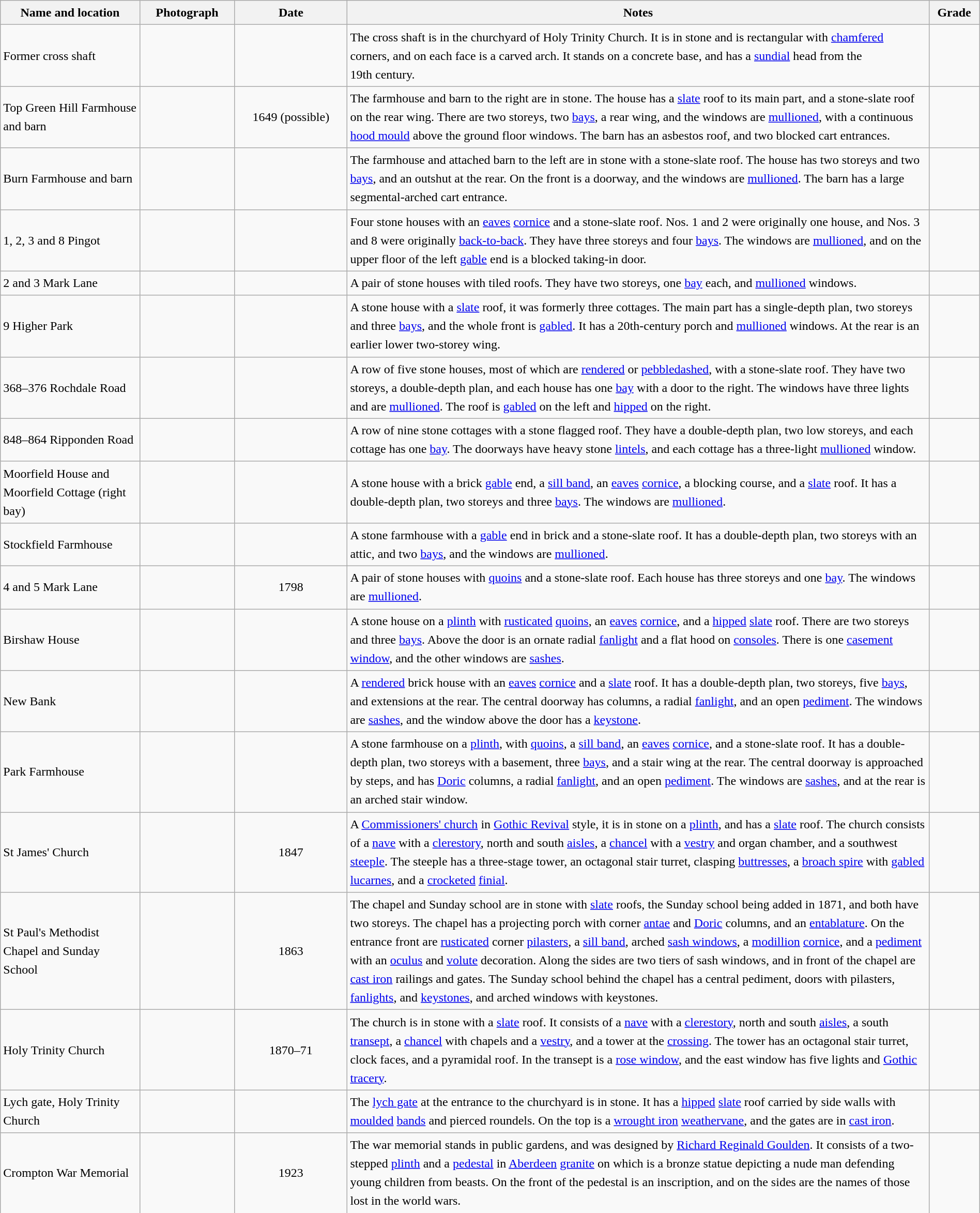<table class="wikitable sortable plainrowheaders" style="width:100%; border:0; text-align:left; line-height:150%;">
<tr>
<th scope="col"  style="width:150px">Name and location</th>
<th scope="col"  style="width:100px" class="unsortable">Photograph</th>
<th scope="col"  style="width:120px">Date</th>
<th scope="col"  style="width:650px" class="unsortable">Notes</th>
<th scope="col"  style="width:50px">Grade</th>
</tr>
<tr>
<td>Former cross shaft<br><small></small></td>
<td></td>
<td align="center"></td>
<td>The cross shaft is in the churchyard of Holy Trinity Church. It is in stone and is rectangular with <a href='#'>chamfered</a> corners, and on each face is a carved arch. It stands on a concrete base, and has a <a href='#'>sundial</a> head from the 19th century.</td>
<td align="center" ></td>
</tr>
<tr>
<td>Top Green Hill Farmhouse and barn<br><small></small></td>
<td></td>
<td align="center">1649 (possible)</td>
<td>The farmhouse and barn to the right are in stone. The house has a <a href='#'>slate</a> roof to its main part, and a stone-slate roof on the rear wing. There are two storeys, two <a href='#'>bays</a>, a rear wing, and the windows are <a href='#'>mullioned</a>, with a continuous <a href='#'>hood mould</a> above the ground floor windows. The barn has an asbestos roof, and two blocked cart entrances.</td>
<td align="center" ></td>
</tr>
<tr>
<td>Burn Farmhouse and barn<br><small></small></td>
<td></td>
<td align="center"></td>
<td>The farmhouse and attached barn to the left are in stone with a stone-slate roof. The house has two storeys and two <a href='#'>bays</a>, and an outshut at the rear. On the front is a doorway, and the windows are <a href='#'>mullioned</a>. The barn has a large segmental-arched cart entrance.</td>
<td align="center" ></td>
</tr>
<tr>
<td>1, 2, 3 and 8 Pingot<br><small></small></td>
<td></td>
<td align="center"></td>
<td>Four stone houses with an <a href='#'>eaves</a> <a href='#'>cornice</a> and a stone-slate roof. Nos. 1 and 2 were originally one house, and Nos. 3 and 8 were originally <a href='#'>back-to-back</a>. They have three storeys and four <a href='#'>bays</a>. The windows are <a href='#'>mullioned</a>, and on the upper floor of the left <a href='#'>gable</a> end is a blocked taking-in door.</td>
<td align="center" ></td>
</tr>
<tr>
<td>2 and 3 Mark Lane<br><small></small></td>
<td></td>
<td align="center"></td>
<td>A pair of stone houses with tiled roofs. They have two storeys, one <a href='#'>bay</a> each, and <a href='#'>mullioned</a> windows.</td>
<td align="center" ></td>
</tr>
<tr>
<td>9 Higher Park<br><small></small></td>
<td></td>
<td align="center"></td>
<td>A stone house with a <a href='#'>slate</a> roof, it was formerly three cottages. The main part has a single-depth plan, two storeys and three <a href='#'>bays</a>, and the whole front is <a href='#'>gabled</a>. It has a 20th-century porch and <a href='#'>mullioned</a> windows. At the rear is an earlier lower two-storey wing.</td>
<td align="center" ></td>
</tr>
<tr>
<td>368–376 Rochdale Road<br><small></small></td>
<td></td>
<td align="center"></td>
<td>A row of five stone houses, most of which are <a href='#'>rendered</a> or <a href='#'>pebbledashed</a>, with a stone-slate roof. They have two storeys, a double-depth plan, and each house has one <a href='#'>bay</a> with a door to the right. The windows have three lights and are <a href='#'>mullioned</a>. The roof is <a href='#'>gabled</a> on the left and <a href='#'>hipped</a> on the right.</td>
<td align="center" ></td>
</tr>
<tr>
<td>848–864 Ripponden Road<br><small></small></td>
<td></td>
<td align="center"></td>
<td>A row of nine stone cottages with a stone flagged roof. They have a double-depth plan, two low storeys, and each cottage has one <a href='#'>bay</a>. The doorways have heavy stone <a href='#'>lintels</a>, and each cottage has a three-light <a href='#'>mullioned</a> window.</td>
<td align="center" ></td>
</tr>
<tr>
<td>Moorfield House and Moorfield Cottage (right bay)<br><small></small></td>
<td></td>
<td align="center"></td>
<td>A stone house with a brick <a href='#'>gable</a> end, a <a href='#'>sill band</a>, an <a href='#'>eaves</a> <a href='#'>cornice</a>, a blocking course, and a <a href='#'>slate</a> roof. It has a double-depth plan, two storeys and three <a href='#'>bays</a>. The windows are <a href='#'>mullioned</a>.</td>
<td align="center" ></td>
</tr>
<tr>
<td>Stockfield Farmhouse<br><small></small></td>
<td></td>
<td align="center"></td>
<td>A stone farmhouse with a <a href='#'>gable</a> end in brick and a stone-slate roof. It has a double-depth plan, two storeys with an attic, and two <a href='#'>bays</a>, and the windows are <a href='#'>mullioned</a>.</td>
<td align="center" ></td>
</tr>
<tr>
<td>4 and 5 Mark Lane<br><small></small></td>
<td></td>
<td align="center">1798</td>
<td>A pair of stone houses with <a href='#'>quoins</a> and a stone-slate roof. Each house has three storeys and one <a href='#'>bay</a>. The windows are <a href='#'>mullioned</a>.</td>
<td align="center" ></td>
</tr>
<tr>
<td>Birshaw House<br><small></small></td>
<td></td>
<td align="center"></td>
<td>A stone house on a <a href='#'>plinth</a> with <a href='#'>rusticated</a> <a href='#'>quoins</a>, an <a href='#'>eaves</a> <a href='#'>cornice</a>, and a <a href='#'>hipped</a> <a href='#'>slate</a> roof. There are two storeys and three <a href='#'>bays</a>. Above the door is an ornate radial <a href='#'>fanlight</a> and a flat hood on <a href='#'>consoles</a>. There is one <a href='#'>casement window</a>, and the other windows are <a href='#'>sashes</a>.</td>
<td align="center" ></td>
</tr>
<tr>
<td>New Bank<br><small></small></td>
<td></td>
<td align="center"></td>
<td>A <a href='#'>rendered</a> brick house with an <a href='#'>eaves</a> <a href='#'>cornice</a> and a <a href='#'>slate</a> roof. It has a double-depth plan, two storeys, five <a href='#'>bays</a>, and extensions at the rear. The central doorway has  columns, a radial <a href='#'>fanlight</a>, and an open <a href='#'>pediment</a>. The windows are <a href='#'>sashes</a>, and the window above the door has a <a href='#'>keystone</a>.</td>
<td align="center" ></td>
</tr>
<tr>
<td>Park Farmhouse<br><small></small></td>
<td></td>
<td align="center"></td>
<td>A stone farmhouse on a <a href='#'>plinth</a>, with <a href='#'>quoins</a>, a <a href='#'>sill band</a>, an <a href='#'>eaves</a> <a href='#'>cornice</a>, and a stone-slate roof. It has a double-depth plan, two storeys with a basement, three <a href='#'>bays</a>, and a stair wing at the rear. The central doorway is approached by steps, and has  <a href='#'>Doric</a> columns, a radial <a href='#'>fanlight</a>, and an open <a href='#'>pediment</a>. The windows are <a href='#'>sashes</a>, and at the rear is an arched stair window.</td>
<td align="center" ></td>
</tr>
<tr>
<td>St James' Church<br><small></small></td>
<td></td>
<td align="center">1847</td>
<td>A <a href='#'>Commissioners' church</a> in <a href='#'>Gothic Revival</a> style, it is in stone on a <a href='#'>plinth</a>, and has a <a href='#'>slate</a> roof. The church consists of a <a href='#'>nave</a> with a <a href='#'>clerestory</a>, north and south <a href='#'>aisles</a>, a <a href='#'>chancel</a> with a <a href='#'>vestry</a> and organ chamber, and a southwest <a href='#'>steeple</a>. The steeple has a three-stage tower, an octagonal stair turret, clasping <a href='#'>buttresses</a>, a <a href='#'>broach spire</a> with <a href='#'>gabled</a> <a href='#'>lucarnes</a>, and a <a href='#'>crocketed</a> <a href='#'>finial</a>.</td>
<td align="center" ></td>
</tr>
<tr>
<td>St Paul's Methodist Chapel and Sunday School<br><small></small></td>
<td></td>
<td align="center">1863</td>
<td>The chapel and Sunday school are in stone with <a href='#'>slate</a> roofs, the Sunday school being added in 1871, and both have two storeys. The chapel has a projecting porch with corner <a href='#'>antae</a> and <a href='#'>Doric</a> columns, and an <a href='#'>entablature</a>. On the entrance front are <a href='#'>rusticated</a> corner <a href='#'>pilasters</a>, a <a href='#'>sill band</a>, arched <a href='#'>sash windows</a>, a <a href='#'>modillion</a> <a href='#'>cornice</a>, and a <a href='#'>pediment</a> with an <a href='#'>oculus</a> and <a href='#'>volute</a> decoration. Along the sides are two tiers of sash windows, and in front of the chapel are <a href='#'>cast iron</a> railings and gates. The Sunday school behind the chapel has a central pediment, doors with pilasters, <a href='#'>fanlights</a>, and <a href='#'>keystones</a>, and arched windows with keystones.</td>
<td align="center" ></td>
</tr>
<tr>
<td>Holy Trinity Church<br><small></small></td>
<td></td>
<td align="center">1870–71</td>
<td>The church is in stone with a <a href='#'>slate</a> roof. It consists of a <a href='#'>nave</a> with a <a href='#'>clerestory</a>, north and south <a href='#'>aisles</a>, a south <a href='#'>transept</a>, a <a href='#'>chancel</a> with chapels and a <a href='#'>vestry</a>, and a tower at the <a href='#'>crossing</a>. The tower has an octagonal stair turret, clock faces, and a pyramidal roof. In the transept is a <a href='#'>rose window</a>, and the east window has five lights and <a href='#'>Gothic</a> <a href='#'>tracery</a>.</td>
<td align="center" ></td>
</tr>
<tr>
<td>Lych gate, Holy Trinity Church<br><small></small></td>
<td></td>
<td align="center"></td>
<td>The <a href='#'>lych gate</a> at the entrance to the churchyard is in stone. It has a <a href='#'>hipped</a> <a href='#'>slate</a> roof carried by side walls with <a href='#'>moulded</a> <a href='#'>bands</a> and pierced roundels. On the top is a <a href='#'>wrought iron</a> <a href='#'>weathervane</a>, and the gates are in <a href='#'>cast iron</a>.</td>
<td align="center" ></td>
</tr>
<tr>
<td>Crompton War Memorial<br><small></small></td>
<td></td>
<td align="center">1923</td>
<td>The war memorial stands in public gardens, and was designed by <a href='#'>Richard Reginald Goulden</a>. It consists of a two-stepped <a href='#'>plinth</a> and a <a href='#'>pedestal</a> in <a href='#'>Aberdeen</a> <a href='#'>granite</a> on which is a bronze statue depicting a nude man defending young children from beasts. On the front of the pedestal is an inscription, and on the sides are the names of those lost in the world wars.</td>
<td align="center" ></td>
</tr>
<tr>
</tr>
</table>
